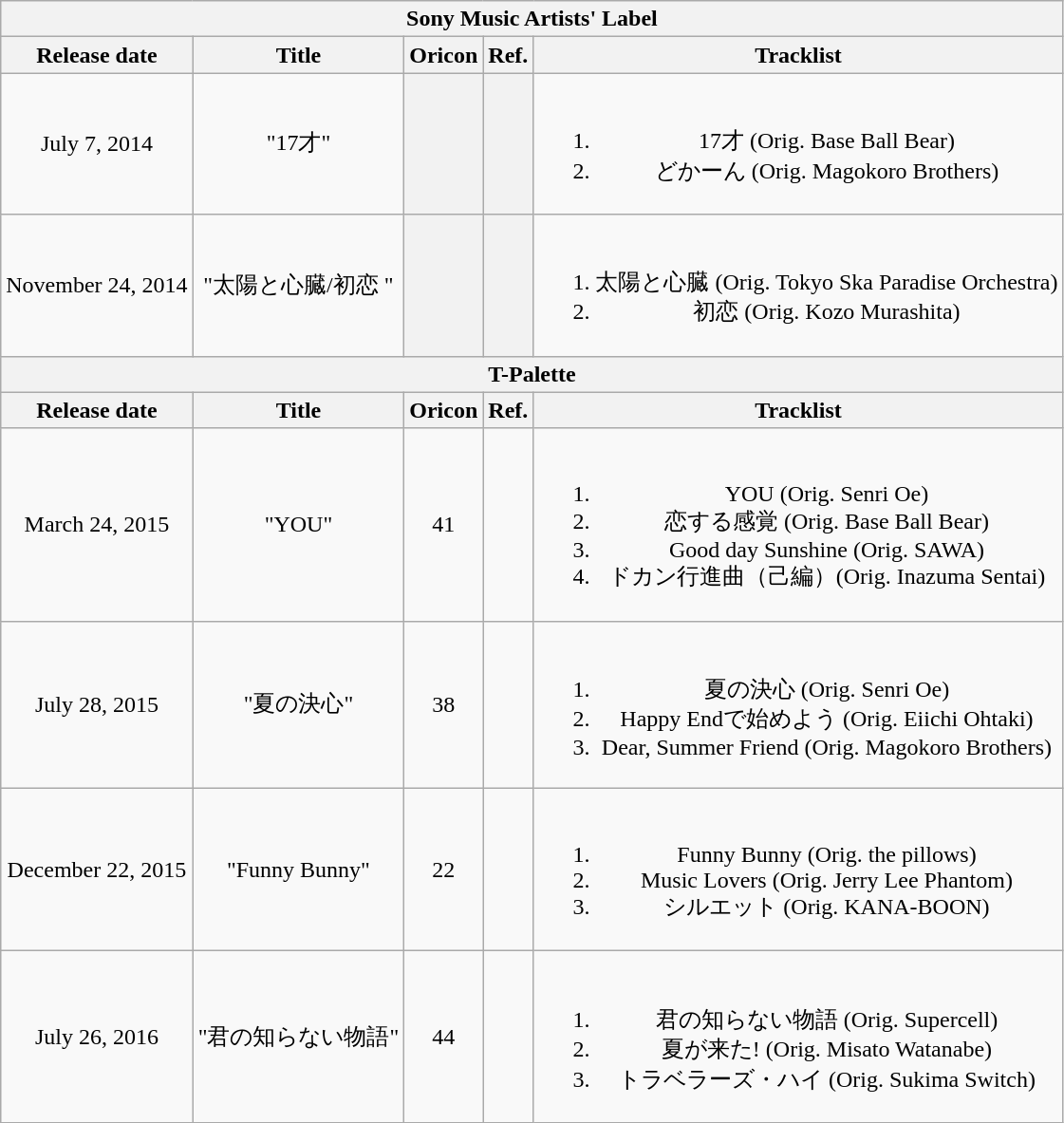<table class="wikitable plainrowheaders" style="text-align: center">
<tr>
<th colspan="5">Sony Music Artists' Label</th>
</tr>
<tr>
<th>Release date</th>
<th>Title</th>
<th>Oricon</th>
<th>Ref.</th>
<th>Tracklist</th>
</tr>
<tr>
<td>July 7, 2014</td>
<td>"17才"</td>
<th></th>
<th></th>
<td><br><ol><li>17才 (Orig. Base Ball Bear)</li><li>どかーん (Orig. Magokoro Brothers)</li></ol></td>
</tr>
<tr>
<td>November 24, 2014</td>
<td>"太陽と心臓/初恋 "</td>
<th></th>
<th></th>
<td><br><ol><li>太陽と心臓 (Orig. Tokyo Ska Paradise Orchestra)</li><li>初恋 (Orig. Kozo Murashita)</li></ol></td>
</tr>
<tr>
<th colspan="5">T-Palette</th>
</tr>
<tr>
<th>Release date</th>
<th>Title</th>
<th>Oricon</th>
<th>Ref.</th>
<th>Tracklist</th>
</tr>
<tr>
<td>March 24, 2015</td>
<td>"YOU"</td>
<td>41</td>
<td></td>
<td><br><ol><li>YOU (Orig. Senri Oe)</li><li>恋する感覚 (Orig. Base Ball Bear)</li><li>Good day Sunshine (Orig. SAWA)</li><li>ドカン行進曲（己編）(Orig. Inazuma Sentai)</li></ol></td>
</tr>
<tr>
<td>July 28, 2015</td>
<td>"夏の決心"</td>
<td>38</td>
<td></td>
<td><br><ol><li>夏の決心 (Orig. Senri Oe)</li><li>Happy Endで始めよう (Orig. Eiichi Ohtaki)</li><li>Dear, Summer Friend (Orig. Magokoro Brothers)</li></ol></td>
</tr>
<tr>
<td>December 22, 2015</td>
<td>"Funny Bunny"</td>
<td>22</td>
<td></td>
<td><br><ol><li>Funny Bunny (Orig. the pillows)</li><li>Music Lovers (Orig. Jerry Lee Phantom)</li><li>シルエット (Orig. KANA-BOON)</li></ol></td>
</tr>
<tr>
<td>July 26, 2016</td>
<td>"君の知らない物語"</td>
<td>44</td>
<td></td>
<td><br><ol><li>君の知らない物語 (Orig. Supercell)</li><li>夏が来た! (Orig. Misato Watanabe)</li><li>トラベラーズ・ハイ (Orig. Sukima Switch)</li></ol></td>
</tr>
</table>
